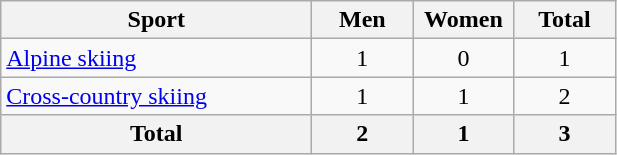<table class="wikitable" style="text-align:center;">
<tr>
<th width=200>Sport</th>
<th width=60>Men</th>
<th width=60>Women</th>
<th width=60>Total</th>
</tr>
<tr>
<td align=left><a href='#'>Alpine skiing</a></td>
<td>1</td>
<td>0</td>
<td>1</td>
</tr>
<tr>
<td align=left><a href='#'>Cross-country skiing</a></td>
<td>1</td>
<td>1</td>
<td>2</td>
</tr>
<tr>
<th>Total</th>
<th>2</th>
<th>1</th>
<th>3</th>
</tr>
</table>
